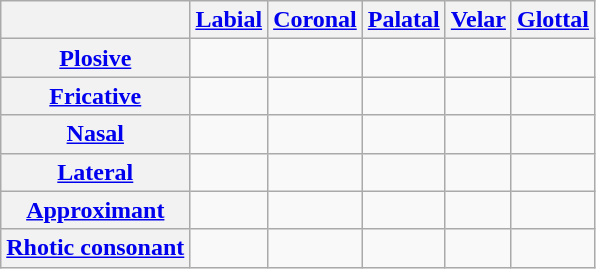<table class="wikitable">
<tr>
<th></th>
<th align="center"><a href='#'>Labial</a></th>
<th align="center"><a href='#'>Coronal</a></th>
<th align="center"><a href='#'>Palatal</a></th>
<th align="center"><a href='#'>Velar</a></th>
<th align="center"><a href='#'>Glottal</a></th>
</tr>
<tr>
<th><a href='#'>Plosive</a></th>
<td align="center"></td>
<td align="center"></td>
<td align="center"></td>
<td align="center"></td>
<td></td>
</tr>
<tr>
<th><a href='#'>Fricative</a></th>
<td align="center"></td>
<td align="center"></td>
<td align="center"></td>
<td></td>
<td align="center"></td>
</tr>
<tr>
<th><a href='#'>Nasal</a></th>
<td align="center"></td>
<td align="center"></td>
<td align="center"></td>
<td align="center"></td>
<td></td>
</tr>
<tr>
<th><a href='#'>Lateral</a></th>
<td></td>
<td align="center"></td>
<td></td>
<td></td>
<td></td>
</tr>
<tr>
<th><a href='#'>Approximant</a></th>
<td align="center"></td>
<td></td>
<td align="center"></td>
<td></td>
<td></td>
</tr>
<tr>
<th><a href='#'>Rhotic consonant</a></th>
<td></td>
<td align="center"></td>
<td></td>
<td></td>
<td></td>
</tr>
</table>
